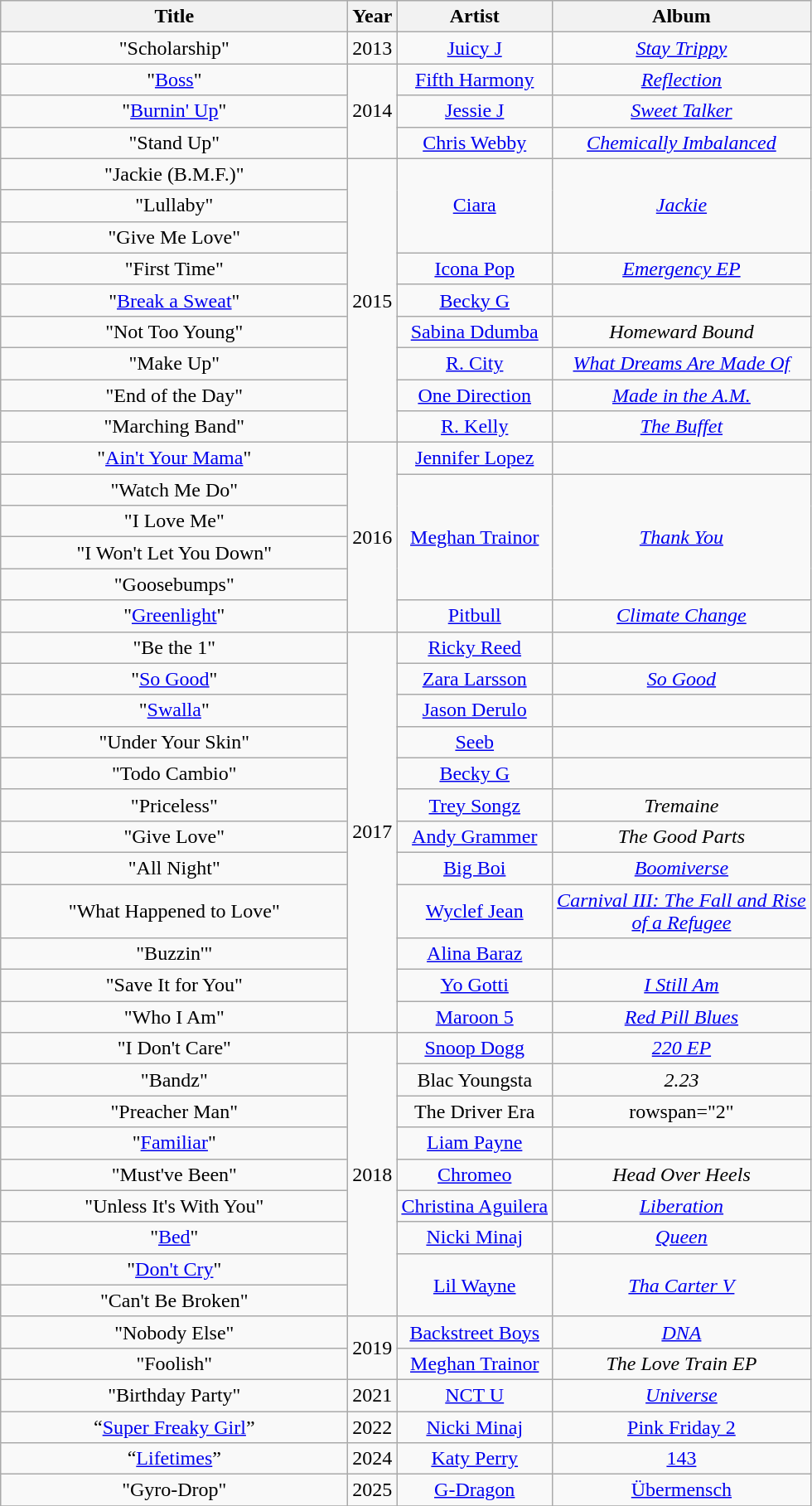<table class="wikitable plainrowheaders" style="text-align:center;">
<tr>
<th scope="col" style="width:17em;">Title</th>
<th scope="col">Year</th>
<th scope="col">Artist</th>
<th scope="col">Album</th>
</tr>
<tr>
<td>"Scholarship"<br></td>
<td>2013</td>
<td><a href='#'>Juicy J</a></td>
<td><em><a href='#'>Stay Trippy</a></em></td>
</tr>
<tr>
<td>"<a href='#'>Boss</a>"</td>
<td rowspan="3">2014</td>
<td><a href='#'>Fifth Harmony</a></td>
<td><em><a href='#'>Reflection</a></em></td>
</tr>
<tr>
<td>"<a href='#'>Burnin' Up</a>"<br></td>
<td><a href='#'>Jessie J</a></td>
<td><em><a href='#'>Sweet Talker</a></em></td>
</tr>
<tr>
<td>"Stand Up"</td>
<td><a href='#'>Chris Webby</a></td>
<td><em><a href='#'>Chemically Imbalanced</a></em></td>
</tr>
<tr>
<td>"Jackie (B.M.F.)"</td>
<td rowspan="9">2015</td>
<td rowspan="3"><a href='#'>Ciara</a></td>
<td rowspan="3"><em><a href='#'>Jackie</a></em></td>
</tr>
<tr>
<td>"Lullaby"</td>
</tr>
<tr>
<td>"Give Me Love"</td>
</tr>
<tr>
<td>"First Time"</td>
<td><a href='#'>Icona Pop</a></td>
<td><em><a href='#'>Emergency EP</a></em></td>
</tr>
<tr>
<td>"<a href='#'>Break a Sweat</a>"</td>
<td><a href='#'>Becky G</a></td>
<td></td>
</tr>
<tr>
<td>"Not Too Young"</td>
<td><a href='#'>Sabina Ddumba</a></td>
<td><em>Homeward Bound</em></td>
</tr>
<tr>
<td>"Make Up"<br></td>
<td><a href='#'>R. City</a></td>
<td><em><a href='#'>What Dreams Are Made Of</a></em></td>
</tr>
<tr>
<td>"End of the Day"</td>
<td><a href='#'>One Direction</a></td>
<td><em><a href='#'>Made in the A.M.</a></em></td>
</tr>
<tr>
<td>"Marching Band"<br></td>
<td><a href='#'>R. Kelly</a></td>
<td><em><a href='#'>The Buffet</a></em></td>
</tr>
<tr>
<td>"<a href='#'>Ain't Your Mama</a>"</td>
<td rowspan="6">2016</td>
<td><a href='#'>Jennifer Lopez</a></td>
<td></td>
</tr>
<tr>
<td>"Watch Me Do"</td>
<td rowspan="4"><a href='#'>Meghan Trainor</a></td>
<td rowspan="4"><em><a href='#'>Thank You</a></em></td>
</tr>
<tr>
<td>"I Love Me"<br></td>
</tr>
<tr>
<td>"I Won't Let You Down"</td>
</tr>
<tr>
<td>"Goosebumps"</td>
</tr>
<tr>
<td>"<a href='#'>Greenlight</a>"<br></td>
<td><a href='#'>Pitbull</a></td>
<td><em><a href='#'>Climate Change</a></em></td>
</tr>
<tr>
<td>"Be the 1"</td>
<td rowspan="12">2017</td>
<td><a href='#'>Ricky Reed</a></td>
<td></td>
</tr>
<tr>
<td>"<a href='#'>So Good</a>"<br></td>
<td><a href='#'>Zara Larsson</a></td>
<td><em><a href='#'>So Good</a></em></td>
</tr>
<tr>
<td>"<a href='#'>Swalla</a>"<br></td>
<td><a href='#'>Jason Derulo</a></td>
<td></td>
</tr>
<tr>
<td>"Under Your Skin"<br></td>
<td><a href='#'>Seeb</a></td>
<td></td>
</tr>
<tr>
<td>"Todo Cambio"</td>
<td><a href='#'>Becky G</a></td>
<td></td>
</tr>
<tr>
<td>"Priceless"</td>
<td><a href='#'>Trey Songz</a></td>
<td><em>Tremaine</em></td>
</tr>
<tr>
<td>"Give Love"<br></td>
<td><a href='#'>Andy Grammer</a></td>
<td><em>The Good Parts</em></td>
</tr>
<tr>
<td>"All Night"</td>
<td><a href='#'>Big Boi</a></td>
<td><em><a href='#'>Boomiverse</a></em></td>
</tr>
<tr>
<td>"What Happened to Love"<br></td>
<td><a href='#'>Wyclef Jean</a></td>
<td><em><a href='#'>Carnival III: The Fall and Rise<br>of a Refugee</a></em></td>
</tr>
<tr>
<td>"Buzzin'"</td>
<td><a href='#'>Alina Baraz</a></td>
<td></td>
</tr>
<tr>
<td>"Save It for You"<br></td>
<td><a href='#'>Yo Gotti</a></td>
<td><em><a href='#'>I Still Am</a></em></td>
</tr>
<tr>
<td>"Who I Am"<br></td>
<td><a href='#'>Maroon 5</a></td>
<td><em><a href='#'>Red Pill Blues</a></em></td>
</tr>
<tr>
<td>"I Don't Care"<br></td>
<td rowspan="9">2018</td>
<td><a href='#'>Snoop Dogg</a></td>
<td><em><a href='#'>220 EP</a></em></td>
</tr>
<tr>
<td>"Bandz"<br></td>
<td>Blac Youngsta</td>
<td><em>2.23</em></td>
</tr>
<tr>
<td>"Preacher Man"</td>
<td>The Driver Era</td>
<td>rowspan="2" </td>
</tr>
<tr>
<td>"<a href='#'>Familiar</a>"<br></td>
<td><a href='#'>Liam Payne</a></td>
</tr>
<tr>
<td>"Must've Been"<br></td>
<td><a href='#'>Chromeo</a></td>
<td><em>Head Over Heels</em></td>
</tr>
<tr>
<td>"Unless It's With You"</td>
<td><a href='#'>Christina Aguilera</a></td>
<td><em><a href='#'>Liberation</a></em></td>
</tr>
<tr>
<td>"<a href='#'>Bed</a>"<br></td>
<td><a href='#'>Nicki Minaj</a></td>
<td><em><a href='#'>Queen</a></em></td>
</tr>
<tr>
<td>"<a href='#'>Don't Cry</a>"<br></td>
<td rowspan="2"><a href='#'>Lil Wayne</a></td>
<td rowspan="2"><em><a href='#'>Tha Carter V</a></em></td>
</tr>
<tr>
<td>"Can't Be Broken"</td>
</tr>
<tr>
<td>"Nobody Else"</td>
<td rowspan="2">2019</td>
<td><a href='#'>Backstreet Boys</a></td>
<td><em><a href='#'>DNA</a></em></td>
</tr>
<tr>
<td>"Foolish"</td>
<td><a href='#'>Meghan Trainor</a></td>
<td><em>The Love Train EP</em></td>
</tr>
<tr>
<td>"Birthday Party"</td>
<td>2021</td>
<td><a href='#'>NCT U</a></td>
<td><a href='#'><em>Universe</em></a></td>
</tr>
<tr>
<td>“<a href='#'>Super Freaky Girl</a>”</td>
<td>2022</td>
<td><a href='#'>Nicki Minaj</a></td>
<td><a href='#'>Pink Friday 2</a></td>
</tr>
<tr>
<td>“<a href='#'>Lifetimes</a>”</td>
<td>2024</td>
<td><a href='#'>Katy Perry</a></td>
<td><a href='#'>143</a></td>
</tr>
<tr>
<td>"Gyro-Drop"</td>
<td>2025</td>
<td><a href='#'>G-Dragon</a></td>
<td><a href='#'>Übermensch</a></td>
</tr>
<tr>
</tr>
</table>
